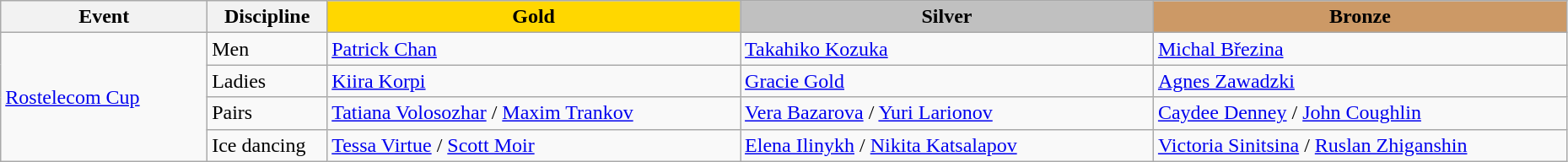<table class="wikitable" width="98%">
<tr>
<th width="10%">Event</th>
<th width="5%">Discipline</th>
<td width = "20%" align=center bgcolor=gold><strong>Gold</strong></td>
<td width = "20%" align=center bgcolor=silver><strong>Silver</strong></td>
<td width = "20%" align=center bgcolor=cc9966><strong>Bronze</strong></td>
</tr>
<tr>
<td rowspan=4><a href='#'>Rostelecom Cup</a></td>
<td>Men</td>
<td> <a href='#'>Patrick Chan</a></td>
<td> <a href='#'>Takahiko Kozuka</a></td>
<td> <a href='#'>Michal Březina</a></td>
</tr>
<tr>
<td>Ladies</td>
<td> <a href='#'>Kiira Korpi</a></td>
<td> <a href='#'>Gracie Gold</a></td>
<td> <a href='#'>Agnes Zawadzki</a></td>
</tr>
<tr>
<td>Pairs</td>
<td> <a href='#'>Tatiana Volosozhar</a> / <a href='#'>Maxim Trankov</a></td>
<td> <a href='#'>Vera Bazarova</a> / <a href='#'>Yuri Larionov</a></td>
<td> <a href='#'>Caydee Denney</a> / <a href='#'>John Coughlin</a></td>
</tr>
<tr>
<td>Ice dancing</td>
<td> <a href='#'>Tessa Virtue</a> / <a href='#'>Scott Moir</a></td>
<td> <a href='#'>Elena Ilinykh</a> / <a href='#'>Nikita Katsalapov</a></td>
<td> <a href='#'>Victoria Sinitsina</a> / <a href='#'>Ruslan Zhiganshin</a></td>
</tr>
</table>
